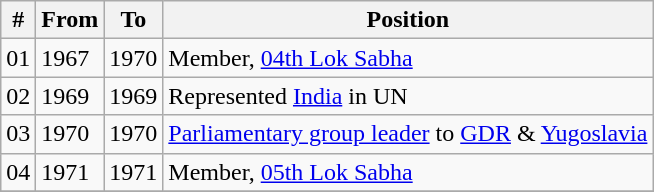<table class="wikitable sortable">
<tr>
<th>#</th>
<th>From</th>
<th>To</th>
<th>Position</th>
</tr>
<tr>
<td>01</td>
<td>1967</td>
<td>1970</td>
<td>Member, <a href='#'>04th Lok Sabha</a></td>
</tr>
<tr>
<td>02</td>
<td>1969</td>
<td>1969</td>
<td>Represented <a href='#'>India</a> in UN</td>
</tr>
<tr>
<td>03</td>
<td>1970</td>
<td>1970</td>
<td><a href='#'>Parliamentary group leader</a> to <a href='#'>GDR</a> & <a href='#'>Yugoslavia</a></td>
</tr>
<tr>
<td>04</td>
<td>1971</td>
<td>1971</td>
<td>Member, <a href='#'>05th Lok Sabha</a></td>
</tr>
<tr>
</tr>
</table>
